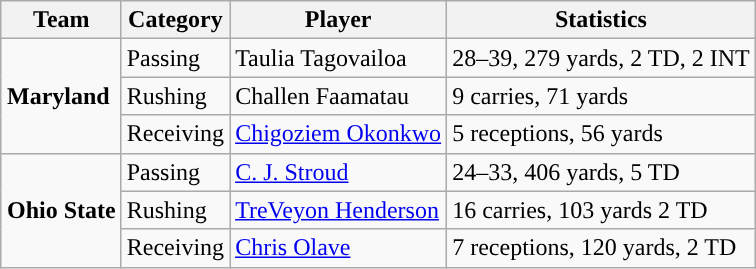<table class="wikitable" style="float: right;">
<tr>
<th>Team</th>
<th>Category</th>
<th>Player</th>
<th>Statistics</th>
</tr>
<tr>
<td rowspan=3><strong>Maryland</strong></td>
<td>Passing</td>
<td>Taulia Tagovailoa</td>
<td>28–39, 279 yards, 2 TD, 2 INT</td>
</tr>
<tr>
<td>Rushing</td>
<td>Challen Faamatau</td>
<td>9 carries, 71 yards</td>
</tr>
<tr>
<td>Receiving</td>
<td><a href='#'>Chigoziem Okonkwo</a></td>
<td>5 receptions, 56 yards</td>
</tr>
<tr>
<td rowspan=3><strong>Ohio State</strong></td>
<td>Passing</td>
<td><a href='#'>C. J. Stroud</a></td>
<td>24–33, 406 yards, 5 TD</td>
</tr>
<tr>
<td>Rushing</td>
<td><a href='#'>TreVeyon Henderson</a></td>
<td>16 carries, 103 yards 2 TD</td>
</tr>
<tr>
<td>Receiving</td>
<td><a href='#'>Chris Olave</a></td>
<td>7 receptions, 120 yards, 2 TD</td>
</tr>
</table>
